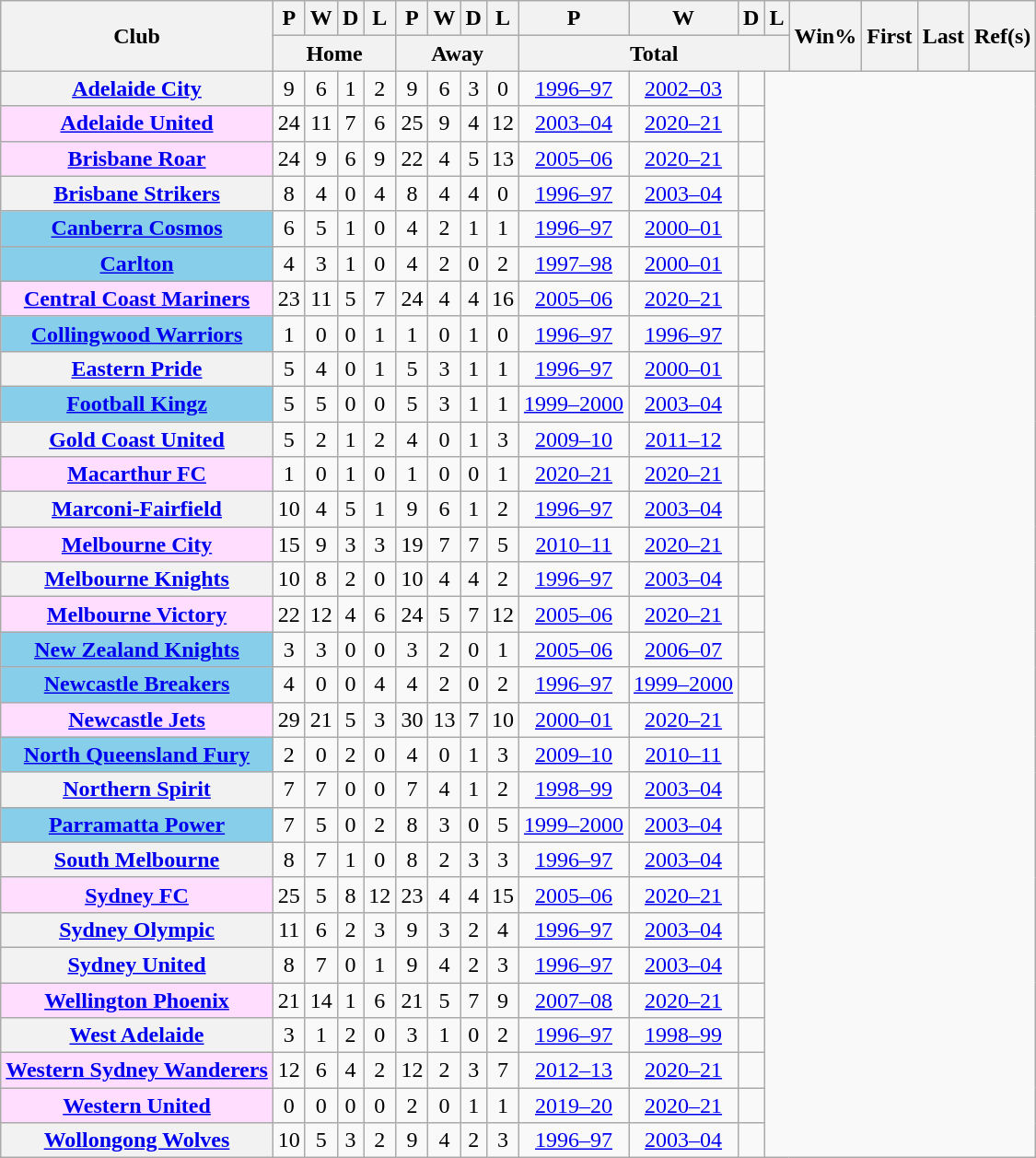<table class="wikitable plainrowheaders sortable" style="text-align:center">
<tr>
<th scope=col rowspan=2>Club</th>
<th scope=col>P</th>
<th scope=col>W</th>
<th scope=col>D</th>
<th scope=col>L</th>
<th scope=col>P</th>
<th scope=col>W</th>
<th scope=col>D</th>
<th scope=col>L</th>
<th scope=col>P</th>
<th scope=col>W</th>
<th scope=col>D</th>
<th scope=col>L</th>
<th rowspan=2 scope=col>Win%</th>
<th rowspan=2 scope=col>First</th>
<th rowspan=2 scope=col>Last</th>
<th class="unsortable" rowspan=2 scope=col>Ref(s)</th>
</tr>
<tr class="unsortable">
<th colspan=4>Home</th>
<th colspan=4>Away</th>
<th colspan=4>Total</th>
</tr>
<tr>
<th scope=row><a href='#'>Adelaide City</a></th>
<td>9</td>
<td>6</td>
<td>1</td>
<td>2</td>
<td>9</td>
<td>6</td>
<td>3</td>
<td>0<br></td>
<td><a href='#'>1996–97</a></td>
<td><a href='#'>2002–03</a></td>
<td></td>
</tr>
<tr>
<th scope=row style=background:#FFDDFF><a href='#'>Adelaide United</a> </th>
<td>24</td>
<td>11</td>
<td>7</td>
<td>6</td>
<td>25</td>
<td>9</td>
<td>4</td>
<td>12<br></td>
<td><a href='#'>2003–04</a></td>
<td><a href='#'>2020–21</a></td>
<td></td>
</tr>
<tr>
<th scope="row" style="background:#FFDDFF"><a href='#'>Brisbane Roar</a> </th>
<td>24</td>
<td>9</td>
<td>6</td>
<td>9</td>
<td>22</td>
<td>4</td>
<td>5</td>
<td>13<br></td>
<td><a href='#'>2005–06</a></td>
<td><a href='#'>2020–21</a></td>
<td></td>
</tr>
<tr>
<th scope="row"><a href='#'>Brisbane Strikers</a></th>
<td>8</td>
<td>4</td>
<td>0</td>
<td>4</td>
<td>8</td>
<td>4</td>
<td>4</td>
<td>0<br></td>
<td><a href='#'>1996–97</a></td>
<td><a href='#'>2003–04</a></td>
<td></td>
</tr>
<tr>
<th scope=row style=background:#87CEEB><a href='#'>Canberra Cosmos</a> </th>
<td>6</td>
<td>5</td>
<td>1</td>
<td>0</td>
<td>4</td>
<td>2</td>
<td>1</td>
<td>1<br></td>
<td><a href='#'>1996–97</a></td>
<td><a href='#'>2000–01</a></td>
<td></td>
</tr>
<tr>
<th scope=row style=background:#87CEEB><a href='#'>Carlton</a> </th>
<td>4</td>
<td>3</td>
<td>1</td>
<td>0</td>
<td>4</td>
<td>2</td>
<td>0</td>
<td>2<br></td>
<td><a href='#'>1997–98</a></td>
<td><a href='#'>2000–01</a></td>
<td></td>
</tr>
<tr>
<th scope=row style=background:#FFDDFF><a href='#'>Central Coast Mariners</a> </th>
<td>23</td>
<td>11</td>
<td>5</td>
<td>7</td>
<td>24</td>
<td>4</td>
<td>4</td>
<td>16<br></td>
<td><a href='#'>2005–06</a></td>
<td><a href='#'>2020–21</a></td>
<td></td>
</tr>
<tr>
<th scope=row style=background:#87CEEB><a href='#'>Collingwood Warriors</a> </th>
<td>1</td>
<td>0</td>
<td>0</td>
<td>1</td>
<td>1</td>
<td>0</td>
<td>1</td>
<td>0<br></td>
<td><a href='#'>1996–97</a></td>
<td><a href='#'>1996–97</a></td>
<td></td>
</tr>
<tr>
<th scope=row><a href='#'>Eastern Pride</a></th>
<td>5</td>
<td>4</td>
<td>0</td>
<td>1</td>
<td>5</td>
<td>3</td>
<td>1</td>
<td>1<br></td>
<td><a href='#'>1996–97</a></td>
<td><a href='#'>2000–01</a></td>
<td></td>
</tr>
<tr>
<th scope=row style=background:#87CEEB><a href='#'>Football Kingz</a> </th>
<td>5</td>
<td>5</td>
<td>0</td>
<td>0</td>
<td>5</td>
<td>3</td>
<td>1</td>
<td>1<br></td>
<td><a href='#'>1999–2000</a></td>
<td><a href='#'>2003–04</a></td>
<td></td>
</tr>
<tr>
<th scope=row><a href='#'>Gold Coast United</a></th>
<td>5</td>
<td>2</td>
<td>1</td>
<td>2</td>
<td>4</td>
<td>0</td>
<td>1</td>
<td>3<br></td>
<td><a href='#'>2009–10</a></td>
<td><a href='#'>2011–12</a></td>
<td></td>
</tr>
<tr>
<th scope=row style=background:#FFDDFF><a href='#'>Macarthur FC</a> </th>
<td>1</td>
<td>0</td>
<td>1</td>
<td>0</td>
<td>1</td>
<td>0</td>
<td>0</td>
<td>1<br></td>
<td><a href='#'>2020–21</a></td>
<td><a href='#'>2020–21</a></td>
<td></td>
</tr>
<tr>
<th scope=row><a href='#'>Marconi-Fairfield</a></th>
<td>10</td>
<td>4</td>
<td>5</td>
<td>1</td>
<td>9</td>
<td>6</td>
<td>1</td>
<td>2<br></td>
<td><a href='#'>1996–97</a></td>
<td><a href='#'>2003–04</a></td>
<td></td>
</tr>
<tr>
<th scope=row style=background:#FFDDFF><a href='#'>Melbourne City</a> </th>
<td>15</td>
<td>9</td>
<td>3</td>
<td>3</td>
<td>19</td>
<td>7</td>
<td>7</td>
<td>5<br></td>
<td><a href='#'>2010–11</a></td>
<td><a href='#'>2020–21</a></td>
<td></td>
</tr>
<tr>
<th scope=row><a href='#'>Melbourne Knights</a></th>
<td>10</td>
<td>8</td>
<td>2</td>
<td>0</td>
<td>10</td>
<td>4</td>
<td>4</td>
<td>2<br></td>
<td><a href='#'>1996–97</a></td>
<td><a href='#'>2003–04</a></td>
<td></td>
</tr>
<tr>
<th scope=row style=background:#FFDDFF><a href='#'>Melbourne Victory</a> </th>
<td>22</td>
<td>12</td>
<td>4</td>
<td>6</td>
<td>24</td>
<td>5</td>
<td>7</td>
<td>12<br></td>
<td><a href='#'>2005–06</a></td>
<td><a href='#'>2020–21</a></td>
<td></td>
</tr>
<tr>
<th scope=row style=background:#87CEEB><a href='#'>New Zealand Knights</a> </th>
<td>3</td>
<td>3</td>
<td>0</td>
<td>0</td>
<td>3</td>
<td>2</td>
<td>0</td>
<td>1<br></td>
<td><a href='#'>2005–06</a></td>
<td><a href='#'>2006–07</a></td>
<td></td>
</tr>
<tr>
<th scope=row style=background:#87CEEB><a href='#'>Newcastle Breakers</a> </th>
<td>4</td>
<td>0</td>
<td>0</td>
<td>4</td>
<td>4</td>
<td>2</td>
<td>0</td>
<td>2<br></td>
<td><a href='#'>1996–97</a></td>
<td><a href='#'>1999–2000</a></td>
<td></td>
</tr>
<tr>
<th scope=row style=background:#FFDDFF><a href='#'>Newcastle Jets</a> </th>
<td>29</td>
<td>21</td>
<td>5</td>
<td>3</td>
<td>30</td>
<td>13</td>
<td>7</td>
<td>10<br></td>
<td><a href='#'>2000–01</a></td>
<td><a href='#'>2020–21</a></td>
<td></td>
</tr>
<tr>
<th scope=row style=background:#87CEEB><a href='#'>North Queensland Fury</a> </th>
<td>2</td>
<td>0</td>
<td>2</td>
<td>0</td>
<td>4</td>
<td>0</td>
<td>1</td>
<td>3<br></td>
<td><a href='#'>2009–10</a></td>
<td><a href='#'>2010–11</a></td>
<td></td>
</tr>
<tr>
<th scope=row><a href='#'>Northern Spirit</a></th>
<td>7</td>
<td>7</td>
<td>0</td>
<td>0</td>
<td>7</td>
<td>4</td>
<td>1</td>
<td>2<br></td>
<td><a href='#'>1998–99</a></td>
<td><a href='#'>2003–04</a></td>
<td></td>
</tr>
<tr>
<th scope=row style=background:#87CEEB><a href='#'>Parramatta Power</a> </th>
<td>7</td>
<td>5</td>
<td>0</td>
<td>2</td>
<td>8</td>
<td>3</td>
<td>0</td>
<td>5<br></td>
<td><a href='#'>1999–2000</a></td>
<td><a href='#'>2003–04</a></td>
<td></td>
</tr>
<tr>
<th scope=row><a href='#'>South Melbourne</a></th>
<td>8</td>
<td>7</td>
<td>1</td>
<td>0</td>
<td>8</td>
<td>2</td>
<td>3</td>
<td>3<br></td>
<td><a href='#'>1996–97</a></td>
<td><a href='#'>2003–04</a></td>
<td></td>
</tr>
<tr>
<th scope=row style=background:#FFDDFF><a href='#'>Sydney FC</a> </th>
<td>25</td>
<td>5</td>
<td>8</td>
<td>12</td>
<td>23</td>
<td>4</td>
<td>4</td>
<td>15<br></td>
<td><a href='#'>2005–06</a></td>
<td><a href='#'>2020–21</a></td>
<td></td>
</tr>
<tr>
<th scope=row><a href='#'>Sydney Olympic</a></th>
<td>11</td>
<td>6</td>
<td>2</td>
<td>3</td>
<td>9</td>
<td>3</td>
<td>2</td>
<td>4<br></td>
<td><a href='#'>1996–97</a></td>
<td><a href='#'>2003–04</a></td>
<td></td>
</tr>
<tr>
<th scope=row><a href='#'>Sydney United</a></th>
<td>8</td>
<td>7</td>
<td>0</td>
<td>1</td>
<td>9</td>
<td>4</td>
<td>2</td>
<td>3<br></td>
<td><a href='#'>1996–97</a></td>
<td><a href='#'>2003–04</a></td>
<td></td>
</tr>
<tr>
<th scope=row style=background:#FFDDFF><a href='#'>Wellington Phoenix</a> </th>
<td>21</td>
<td>14</td>
<td>1</td>
<td>6</td>
<td>21</td>
<td>5</td>
<td>7</td>
<td>9<br></td>
<td><a href='#'>2007–08</a></td>
<td><a href='#'>2020–21</a></td>
<td></td>
</tr>
<tr>
<th scope=row><a href='#'>West Adelaide</a></th>
<td>3</td>
<td>1</td>
<td>2</td>
<td>0</td>
<td>3</td>
<td>1</td>
<td>0</td>
<td>2<br></td>
<td><a href='#'>1996–97</a></td>
<td><a href='#'>1998–99</a></td>
<td></td>
</tr>
<tr>
<th scope=row style=background:#FFDDFF><a href='#'>Western Sydney Wanderers</a> </th>
<td>12</td>
<td>6</td>
<td>4</td>
<td>2</td>
<td>12</td>
<td>2</td>
<td>3</td>
<td>7<br></td>
<td><a href='#'>2012–13</a></td>
<td><a href='#'>2020–21</a></td>
<td></td>
</tr>
<tr>
<th scope=row style=background:#FFDDFF><a href='#'>Western United</a> </th>
<td>0</td>
<td>0</td>
<td>0</td>
<td>0</td>
<td>2</td>
<td>0</td>
<td>1</td>
<td>1<br></td>
<td><a href='#'>2019–20</a></td>
<td><a href='#'>2020–21</a></td>
<td></td>
</tr>
<tr>
<th scope=row><a href='#'>Wollongong Wolves</a></th>
<td>10</td>
<td>5</td>
<td>3</td>
<td>2</td>
<td>9</td>
<td>4</td>
<td>2</td>
<td>3<br></td>
<td><a href='#'>1996–97</a></td>
<td><a href='#'>2003–04</a></td>
<td></td>
</tr>
</table>
